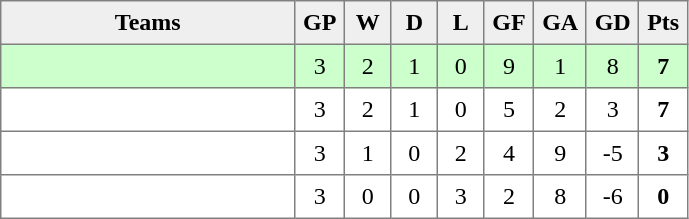<table style=border-collapse:collapse border=1 cellspacing=0 cellpadding=5>
<tr align=center bgcolor=#efefef>
<th width=185>Teams</th>
<th width=20>GP</th>
<th width=20>W</th>
<th width=20>D</th>
<th width=20>L</th>
<th width=20>GF</th>
<th width=20>GA</th>
<th width=20>GD</th>
<th width=20>Pts<br></th>
</tr>
<tr align=center style="background:#ccffcc;">
<td style="text-align:left;"></td>
<td>3</td>
<td>2</td>
<td>1</td>
<td>0</td>
<td>9</td>
<td>1</td>
<td>8</td>
<td><strong>7</strong></td>
</tr>
<tr align=center>
<td style="text-align:left;"></td>
<td>3</td>
<td>2</td>
<td>1</td>
<td>0</td>
<td>5</td>
<td>2</td>
<td>3</td>
<td><strong>7</strong></td>
</tr>
<tr align=center>
<td style="text-align:left;"></td>
<td>3</td>
<td>1</td>
<td>0</td>
<td>2</td>
<td>4</td>
<td>9</td>
<td>-5</td>
<td><strong>3</strong></td>
</tr>
<tr align=center>
<td style="text-align:left;"></td>
<td>3</td>
<td>0</td>
<td>0</td>
<td>3</td>
<td>2</td>
<td>8</td>
<td>-6</td>
<td><strong>0</strong></td>
</tr>
</table>
